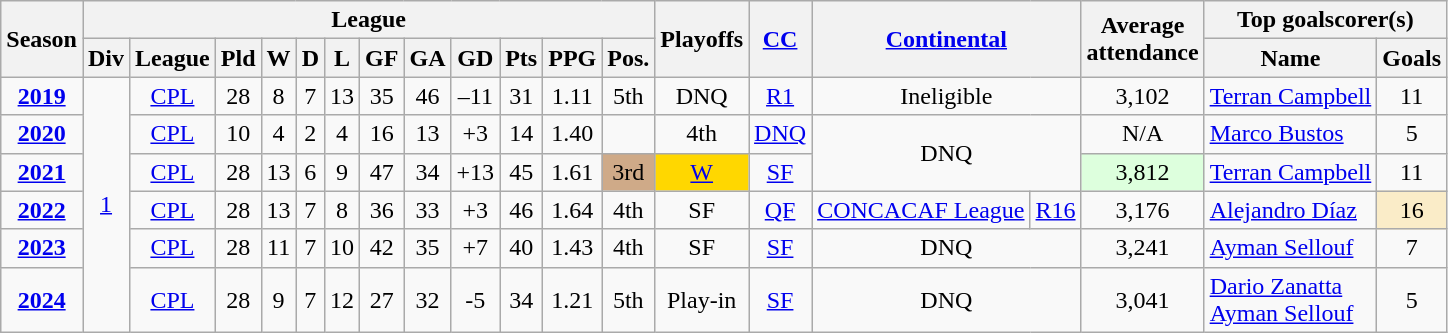<table class="wikitable" style="text-align:center;">
<tr>
<th rowspan=2>Season</th>
<th colspan=12>League</th>
<th rowspan=2>Playoffs</th>
<th rowspan=2><a href='#'>CC</a></th>
<th rowspan=2 colspan=2><a href='#'>Continental</a></th>
<th rowspan=2>Average <br> attendance</th>
<th colspan=2>Top goalscorer(s)</th>
</tr>
<tr>
<th>Div</th>
<th>League</th>
<th>Pld</th>
<th>W</th>
<th>D</th>
<th>L</th>
<th>GF</th>
<th>GA</th>
<th>GD</th>
<th>Pts</th>
<th>PPG</th>
<th>Pos.</th>
<th>Name</th>
<th>Goals</th>
</tr>
<tr>
<td><strong><a href='#'>2019</a></strong></td>
<td rowspan=6><a href='#'>1</a></td>
<td><a href='#'>CPL</a></td>
<td>28</td>
<td>8</td>
<td>7</td>
<td>13</td>
<td>35</td>
<td>46</td>
<td>–11</td>
<td>31</td>
<td>1.11</td>
<td>5th</td>
<td>DNQ</td>
<td><a href='#'>R1</a></td>
<td colspan=2>Ineligible</td>
<td>3,102</td>
<td align="left"> <a href='#'>Terran Campbell</a></td>
<td>11</td>
</tr>
<tr>
<td><strong><a href='#'>2020</a></strong></td>
<td><a href='#'>CPL</a></td>
<td>10</td>
<td>4</td>
<td>2</td>
<td>4</td>
<td>16</td>
<td>13</td>
<td>+3</td>
<td>14</td>
<td>1.40</td>
<td></td>
<td>4th</td>
<td><a href='#'>DNQ</a></td>
<td colspan=2 rowspan=2>DNQ</td>
<td>N/A</td>
<td align="left"> <a href='#'>Marco Bustos</a></td>
<td>5</td>
</tr>
<tr>
<td><strong><a href='#'>2021</a></strong></td>
<td><a href='#'>CPL</a></td>
<td>28</td>
<td>13</td>
<td>6</td>
<td>9</td>
<td>47</td>
<td>34</td>
<td>+13</td>
<td>45</td>
<td>1.61</td>
<td bgcolor=CFAA88>3rd</td>
<td bgcolor=gold><a href='#'>W</a></td>
<td><a href='#'>SF</a></td>
<td style="background:#dfd;">3,812</td>
<td align="left"> <a href='#'>Terran Campbell</a></td>
<td>11</td>
</tr>
<tr>
<td><strong><a href='#'>2022</a></strong></td>
<td><a href='#'>CPL</a></td>
<td>28</td>
<td>13</td>
<td>7</td>
<td>8</td>
<td>36</td>
<td>33</td>
<td>+3</td>
<td>46</td>
<td>1.64</td>
<td>4th</td>
<td>SF</td>
<td><a href='#'>QF</a></td>
<td><a href='#'>CONCACAF League</a></td>
<td><a href='#'>R16</a></td>
<td>3,176</td>
<td align="left"> <a href='#'>Alejandro Díaz</a></td>
<td style=background:#FAECC8;">16</td>
</tr>
<tr>
<td><strong><a href='#'>2023</a></strong></td>
<td><a href='#'>CPL</a></td>
<td>28</td>
<td>11</td>
<td>7</td>
<td>10</td>
<td>42</td>
<td>35</td>
<td>+7</td>
<td>40</td>
<td>1.43</td>
<td>4th</td>
<td>SF</td>
<td><a href='#'>SF</a></td>
<td colspan=2>DNQ</td>
<td>3,241</td>
<td align="left"> <a href='#'>Ayman Sellouf</a></td>
<td>7</td>
</tr>
<tr>
<td><strong><a href='#'>2024</a></strong></td>
<td><a href='#'>CPL</a></td>
<td>28</td>
<td>9</td>
<td>7</td>
<td>12</td>
<td>27</td>
<td>32</td>
<td>-5</td>
<td>34</td>
<td>1.21</td>
<td>5th</td>
<td>Play-in</td>
<td><a href='#'>SF</a></td>
<td colspan=2>DNQ</td>
<td>3,041</td>
<td align="left"> <a href='#'>Dario Zanatta</a><br> <a href='#'>Ayman Sellouf</a></td>
<td>5</td>
</tr>
</table>
